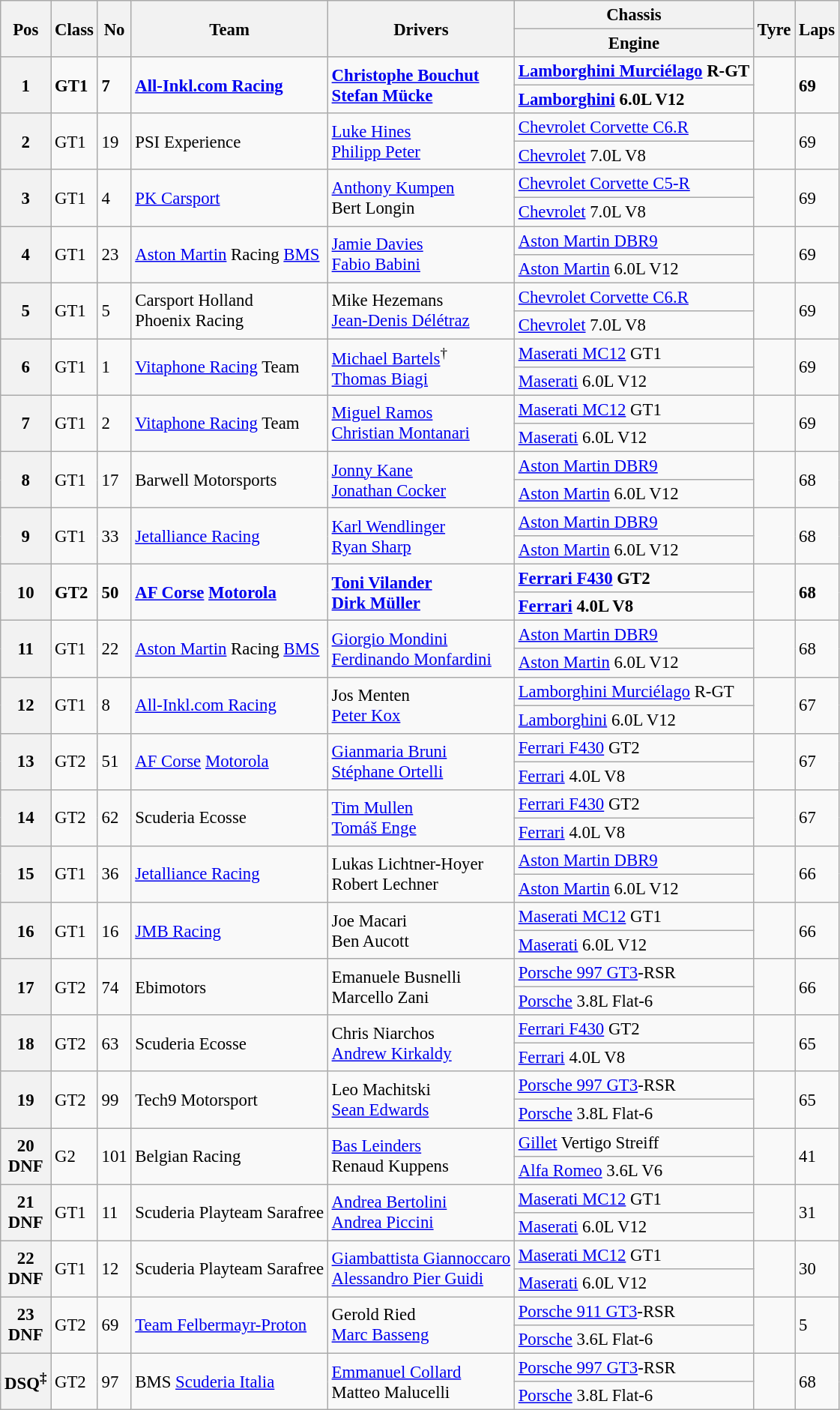<table class="wikitable" style="font-size: 95%;">
<tr>
<th rowspan=2>Pos</th>
<th rowspan=2>Class</th>
<th rowspan=2>No</th>
<th rowspan=2>Team</th>
<th rowspan=2>Drivers</th>
<th>Chassis</th>
<th rowspan=2>Tyre</th>
<th rowspan=2>Laps</th>
</tr>
<tr>
<th>Engine</th>
</tr>
<tr style="font-weight:bold">
<th rowspan=2>1</th>
<td rowspan=2>GT1</td>
<td rowspan=2>7</td>
<td rowspan=2> <a href='#'>All-Inkl.com Racing</a></td>
<td rowspan=2> <a href='#'>Christophe Bouchut</a><br> <a href='#'>Stefan Mücke</a></td>
<td><a href='#'>Lamborghini Murciélago</a> R-GT</td>
<td rowspan=2></td>
<td rowspan=2>69</td>
</tr>
<tr style="font-weight:bold">
<td><a href='#'>Lamborghini</a> 6.0L V12</td>
</tr>
<tr>
<th rowspan=2>2</th>
<td rowspan=2>GT1</td>
<td rowspan=2>19</td>
<td rowspan=2> PSI Experience</td>
<td rowspan=2> <a href='#'>Luke Hines</a><br> <a href='#'>Philipp Peter</a></td>
<td><a href='#'>Chevrolet Corvette C6.R</a></td>
<td rowspan=2></td>
<td rowspan=2>69</td>
</tr>
<tr>
<td><a href='#'>Chevrolet</a> 7.0L V8</td>
</tr>
<tr>
<th rowspan=2>3</th>
<td rowspan=2>GT1</td>
<td rowspan=2>4</td>
<td rowspan=2> <a href='#'>PK Carsport</a></td>
<td rowspan=2> <a href='#'>Anthony Kumpen</a><br> Bert Longin</td>
<td><a href='#'>Chevrolet Corvette C5-R</a></td>
<td rowspan=2></td>
<td rowspan=2>69</td>
</tr>
<tr>
<td><a href='#'>Chevrolet</a> 7.0L V8</td>
</tr>
<tr>
<th rowspan=2>4</th>
<td rowspan=2>GT1</td>
<td rowspan=2>23</td>
<td rowspan=2> <a href='#'>Aston Martin</a> Racing <a href='#'>BMS</a></td>
<td rowspan=2> <a href='#'>Jamie Davies</a><br> <a href='#'>Fabio Babini</a></td>
<td><a href='#'>Aston Martin DBR9</a></td>
<td rowspan=2></td>
<td rowspan=2>69</td>
</tr>
<tr>
<td><a href='#'>Aston Martin</a> 6.0L V12</td>
</tr>
<tr>
<th rowspan=2>5</th>
<td rowspan=2>GT1</td>
<td rowspan=2>5</td>
<td rowspan=2> Carsport Holland<br> Phoenix Racing</td>
<td rowspan=2> Mike Hezemans<br> <a href='#'>Jean-Denis Délétraz</a></td>
<td><a href='#'>Chevrolet Corvette C6.R</a></td>
<td rowspan=2></td>
<td rowspan=2>69</td>
</tr>
<tr>
<td><a href='#'>Chevrolet</a> 7.0L V8</td>
</tr>
<tr>
<th rowspan=2>6</th>
<td rowspan=2>GT1</td>
<td rowspan=2>1</td>
<td rowspan=2> <a href='#'>Vitaphone Racing</a> Team</td>
<td rowspan=2> <a href='#'>Michael Bartels</a><sup>†</sup><br> <a href='#'>Thomas Biagi</a></td>
<td><a href='#'>Maserati MC12</a> GT1</td>
<td rowspan=2></td>
<td rowspan=2>69</td>
</tr>
<tr>
<td><a href='#'>Maserati</a> 6.0L V12</td>
</tr>
<tr>
<th rowspan=2>7</th>
<td rowspan=2>GT1</td>
<td rowspan=2>2</td>
<td rowspan=2> <a href='#'>Vitaphone Racing</a> Team</td>
<td rowspan=2> <a href='#'>Miguel Ramos</a><br> <a href='#'>Christian Montanari</a></td>
<td><a href='#'>Maserati MC12</a> GT1</td>
<td rowspan=2></td>
<td rowspan=2>69</td>
</tr>
<tr>
<td><a href='#'>Maserati</a> 6.0L V12</td>
</tr>
<tr>
<th rowspan=2>8</th>
<td rowspan=2>GT1</td>
<td rowspan=2>17</td>
<td rowspan=2> Barwell Motorsports</td>
<td rowspan=2> <a href='#'>Jonny Kane</a><br> <a href='#'>Jonathan Cocker</a></td>
<td><a href='#'>Aston Martin DBR9</a></td>
<td rowspan=2></td>
<td rowspan=2>68</td>
</tr>
<tr>
<td><a href='#'>Aston Martin</a> 6.0L V12</td>
</tr>
<tr>
<th rowspan=2>9</th>
<td rowspan=2>GT1</td>
<td rowspan=2>33</td>
<td rowspan=2> <a href='#'>Jetalliance Racing</a></td>
<td rowspan=2> <a href='#'>Karl Wendlinger</a><br> <a href='#'>Ryan Sharp</a></td>
<td><a href='#'>Aston Martin DBR9</a></td>
<td rowspan=2></td>
<td rowspan=2>68</td>
</tr>
<tr>
<td><a href='#'>Aston Martin</a> 6.0L V12</td>
</tr>
<tr style="font-weight:bold">
<th rowspan=2>10</th>
<td rowspan=2>GT2</td>
<td rowspan=2>50</td>
<td rowspan=2> <a href='#'>AF Corse</a> <a href='#'>Motorola</a></td>
<td rowspan=2> <a href='#'>Toni Vilander</a><br> <a href='#'>Dirk Müller</a></td>
<td><a href='#'>Ferrari F430</a> GT2</td>
<td rowspan=2></td>
<td rowspan=2>68</td>
</tr>
<tr style="font-weight:bold">
<td><a href='#'>Ferrari</a> 4.0L V8</td>
</tr>
<tr>
<th rowspan=2>11</th>
<td rowspan=2>GT1</td>
<td rowspan=2>22</td>
<td rowspan=2> <a href='#'>Aston Martin</a> Racing <a href='#'>BMS</a></td>
<td rowspan=2> <a href='#'>Giorgio Mondini</a><br> <a href='#'>Ferdinando Monfardini</a></td>
<td><a href='#'>Aston Martin DBR9</a></td>
<td rowspan=2></td>
<td rowspan=2>68</td>
</tr>
<tr>
<td><a href='#'>Aston Martin</a> 6.0L V12</td>
</tr>
<tr>
<th rowspan=2>12</th>
<td rowspan=2>GT1</td>
<td rowspan=2>8</td>
<td rowspan=2> <a href='#'>All-Inkl.com Racing</a></td>
<td rowspan=2> Jos Menten<br> <a href='#'>Peter Kox</a></td>
<td><a href='#'>Lamborghini Murciélago</a> R-GT</td>
<td rowspan=2></td>
<td rowspan=2>67</td>
</tr>
<tr>
<td><a href='#'>Lamborghini</a> 6.0L V12</td>
</tr>
<tr>
<th rowspan=2>13</th>
<td rowspan=2>GT2</td>
<td rowspan=2>51</td>
<td rowspan=2> <a href='#'>AF Corse</a> <a href='#'>Motorola</a></td>
<td rowspan=2> <a href='#'>Gianmaria Bruni</a><br> <a href='#'>Stéphane Ortelli</a></td>
<td><a href='#'>Ferrari F430</a> GT2</td>
<td rowspan=2></td>
<td rowspan=2>67</td>
</tr>
<tr>
<td><a href='#'>Ferrari</a> 4.0L V8</td>
</tr>
<tr>
<th rowspan=2>14</th>
<td rowspan=2>GT2</td>
<td rowspan=2>62</td>
<td rowspan=2> Scuderia Ecosse</td>
<td rowspan=2> <a href='#'>Tim Mullen</a><br> <a href='#'>Tomáš Enge</a></td>
<td><a href='#'>Ferrari F430</a> GT2</td>
<td rowspan=2></td>
<td rowspan=2>67</td>
</tr>
<tr>
<td><a href='#'>Ferrari</a> 4.0L V8</td>
</tr>
<tr>
<th rowspan=2>15</th>
<td rowspan=2>GT1</td>
<td rowspan=2>36</td>
<td rowspan=2> <a href='#'>Jetalliance Racing</a></td>
<td rowspan=2> Lukas Lichtner-Hoyer<br> Robert Lechner</td>
<td><a href='#'>Aston Martin DBR9</a></td>
<td rowspan=2></td>
<td rowspan=2>66</td>
</tr>
<tr>
<td><a href='#'>Aston Martin</a> 6.0L V12</td>
</tr>
<tr>
<th rowspan=2>16</th>
<td rowspan=2>GT1</td>
<td rowspan=2>16</td>
<td rowspan=2> <a href='#'>JMB Racing</a></td>
<td rowspan=2> Joe Macari<br> Ben Aucott</td>
<td><a href='#'>Maserati MC12</a> GT1</td>
<td rowspan=2></td>
<td rowspan=2>66</td>
</tr>
<tr>
<td><a href='#'>Maserati</a> 6.0L V12</td>
</tr>
<tr>
<th rowspan=2>17</th>
<td rowspan=2>GT2</td>
<td rowspan=2>74</td>
<td rowspan=2> Ebimotors</td>
<td rowspan=2> Emanuele Busnelli<br> Marcello Zani</td>
<td><a href='#'>Porsche 997 GT3</a>-RSR</td>
<td rowspan=2></td>
<td rowspan=2>66</td>
</tr>
<tr>
<td><a href='#'>Porsche</a> 3.8L Flat-6</td>
</tr>
<tr>
<th rowspan=2>18</th>
<td rowspan=2>GT2</td>
<td rowspan=2>63</td>
<td rowspan=2> Scuderia Ecosse</td>
<td rowspan=2> Chris Niarchos<br> <a href='#'>Andrew Kirkaldy</a></td>
<td><a href='#'>Ferrari F430</a> GT2</td>
<td rowspan=2></td>
<td rowspan=2>65</td>
</tr>
<tr>
<td><a href='#'>Ferrari</a> 4.0L V8</td>
</tr>
<tr>
<th rowspan=2>19</th>
<td rowspan=2>GT2</td>
<td rowspan=2>99</td>
<td rowspan=2> Tech9 Motorsport</td>
<td rowspan=2> Leo Machitski<br> <a href='#'>Sean Edwards</a></td>
<td><a href='#'>Porsche 997 GT3</a>-RSR</td>
<td rowspan=2></td>
<td rowspan=2>65</td>
</tr>
<tr>
<td><a href='#'>Porsche</a> 3.8L Flat-6</td>
</tr>
<tr>
<th rowspan=2>20<br>DNF</th>
<td rowspan=2>G2</td>
<td rowspan=2>101</td>
<td rowspan=2> Belgian Racing</td>
<td rowspan=2> <a href='#'>Bas Leinders</a><br> Renaud Kuppens</td>
<td><a href='#'>Gillet</a> Vertigo Streiff</td>
<td rowspan=2></td>
<td rowspan=2>41</td>
</tr>
<tr>
<td><a href='#'>Alfa Romeo</a> 3.6L V6</td>
</tr>
<tr>
<th rowspan=2>21<br>DNF</th>
<td rowspan=2>GT1</td>
<td rowspan=2>11</td>
<td rowspan=2> Scuderia Playteam Sarafree</td>
<td rowspan=2> <a href='#'>Andrea Bertolini</a><br> <a href='#'>Andrea Piccini</a></td>
<td><a href='#'>Maserati MC12</a> GT1</td>
<td rowspan=2></td>
<td rowspan=2>31</td>
</tr>
<tr>
<td><a href='#'>Maserati</a> 6.0L V12</td>
</tr>
<tr>
<th rowspan=2>22<br>DNF</th>
<td rowspan=2>GT1</td>
<td rowspan=2>12</td>
<td rowspan=2> Scuderia Playteam Sarafree</td>
<td rowspan=2> <a href='#'>Giambattista Giannoccaro</a><br> <a href='#'>Alessandro Pier Guidi</a></td>
<td><a href='#'>Maserati MC12</a> GT1</td>
<td rowspan=2></td>
<td rowspan=2>30</td>
</tr>
<tr>
<td><a href='#'>Maserati</a> 6.0L V12</td>
</tr>
<tr>
<th rowspan=2>23<br>DNF</th>
<td rowspan=2>GT2</td>
<td rowspan=2>69</td>
<td rowspan=2> <a href='#'>Team Felbermayr-Proton</a></td>
<td rowspan=2> Gerold Ried<br> <a href='#'>Marc Basseng</a></td>
<td><a href='#'>Porsche 911 GT3</a>-RSR</td>
<td rowspan=2></td>
<td rowspan=2>5</td>
</tr>
<tr>
<td><a href='#'>Porsche</a> 3.6L Flat-6</td>
</tr>
<tr>
<th rowspan=2>DSQ<sup>‡</sup></th>
<td rowspan=2>GT2</td>
<td rowspan=2>97</td>
<td rowspan=2> BMS <a href='#'>Scuderia Italia</a></td>
<td rowspan=2> <a href='#'>Emmanuel Collard</a><br> Matteo Malucelli</td>
<td><a href='#'>Porsche 997 GT3</a>-RSR</td>
<td rowspan=2></td>
<td rowspan=2>68</td>
</tr>
<tr>
<td><a href='#'>Porsche</a> 3.8L Flat-6</td>
</tr>
</table>
